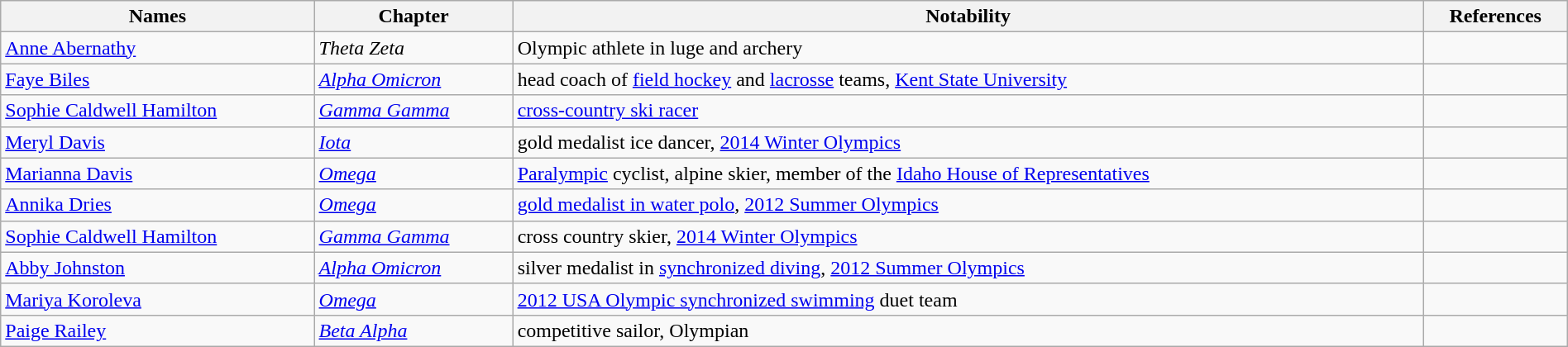<table class="wikitable sortable" style="width:100%;">
<tr>
<th>Names</th>
<th>Chapter</th>
<th>Notability</th>
<th>References</th>
</tr>
<tr>
<td><a href='#'>Anne Abernathy</a></td>
<td><em>Theta Zeta</em></td>
<td>Olympic athlete in luge and archery</td>
<td></td>
</tr>
<tr>
<td><a href='#'>Faye Biles</a></td>
<td><a href='#'><em>Alpha Omicron</em></a></td>
<td>head coach of <a href='#'>field hockey</a> and <a href='#'>lacrosse</a> teams, <a href='#'>Kent State University</a></td>
<td></td>
</tr>
<tr>
<td><a href='#'>Sophie Caldwell Hamilton</a></td>
<td><a href='#'><em>Gamma Gamma</em></a></td>
<td><a href='#'>cross-country ski racer</a></td>
<td></td>
</tr>
<tr>
<td><a href='#'>Meryl Davis</a></td>
<td><a href='#'><em>Iota</em></a></td>
<td>gold medalist ice dancer, <a href='#'>2014 Winter Olympics</a></td>
<td></td>
</tr>
<tr>
<td><a href='#'>Marianna Davis</a></td>
<td><a href='#'><em>Omega</em></a></td>
<td><a href='#'>Paralympic</a> cyclist, alpine skier, member of the <a href='#'>Idaho House of Representatives</a></td>
<td></td>
</tr>
<tr>
<td><a href='#'>Annika Dries</a></td>
<td><a href='#'><em>Omega</em></a></td>
<td><a href='#'>gold medalist in water polo</a>, <a href='#'>2012 Summer Olympics</a></td>
<td></td>
</tr>
<tr>
<td><a href='#'>Sophie Caldwell Hamilton</a></td>
<td><a href='#'><em>Gamma Gamma</em></a></td>
<td>cross country skier, <a href='#'>2014 Winter Olympics</a></td>
<td></td>
</tr>
<tr>
<td><a href='#'>Abby Johnston</a></td>
<td><a href='#'><em>Alpha Omicron</em></a></td>
<td>silver medalist in <a href='#'>synchronized diving</a>, <a href='#'>2012 Summer Olympics</a></td>
<td></td>
</tr>
<tr>
<td><a href='#'>Mariya Koroleva</a></td>
<td><a href='#'><em>Omega</em></a></td>
<td><a href='#'>2012 USA Olympic synchronized swimming</a> duet team</td>
<td></td>
</tr>
<tr>
<td><a href='#'>Paige Railey</a></td>
<td><a href='#'><em>Beta Alpha</em></a></td>
<td>competitive sailor, Olympian</td>
<td></td>
</tr>
</table>
